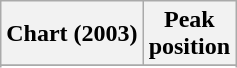<table class="wikitable sortable plainrowheaders" style="text-align:center">
<tr>
<th scope="col">Chart (2003)</th>
<th scope="col">Peak<br> position</th>
</tr>
<tr>
</tr>
<tr>
</tr>
</table>
